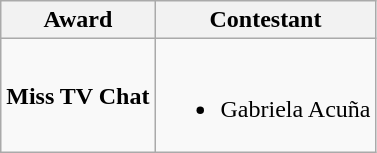<table class="wikitable">
<tr>
<th>Award</th>
<th>Contestant</th>
</tr>
<tr>
<td><strong>Miss TV Chat</strong></td>
<td><br><ul><li>Gabriela Acuña</li></ul></td>
</tr>
</table>
